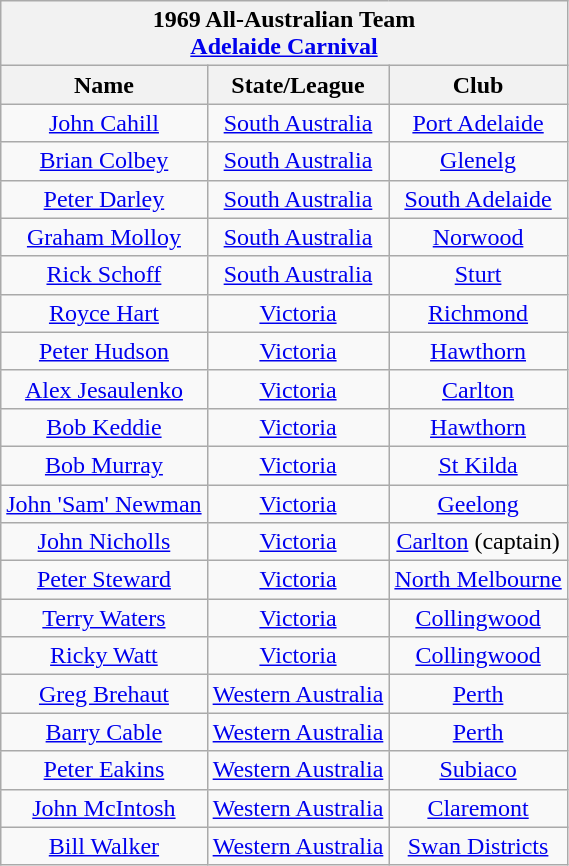<table class="wikitable" style="text-align: center">
<tr>
<th colspan="10">1969 All-Australian Team<br><a href='#'>Adelaide Carnival</a></th>
</tr>
<tr>
<th>Name</th>
<th>State/League</th>
<th>Club</th>
</tr>
<tr>
<td><a href='#'>John Cahill</a></td>
<td><a href='#'>South Australia</a></td>
<td><a href='#'>Port Adelaide</a></td>
</tr>
<tr>
<td><a href='#'>Brian Colbey</a></td>
<td><a href='#'>South Australia</a></td>
<td><a href='#'>Glenelg</a></td>
</tr>
<tr>
<td><a href='#'>Peter Darley</a></td>
<td><a href='#'>South Australia</a></td>
<td><a href='#'>South Adelaide</a></td>
</tr>
<tr>
<td><a href='#'>Graham Molloy</a></td>
<td><a href='#'>South Australia</a></td>
<td><a href='#'>Norwood</a></td>
</tr>
<tr>
<td><a href='#'>Rick Schoff</a></td>
<td><a href='#'>South Australia</a></td>
<td><a href='#'>Sturt</a></td>
</tr>
<tr>
<td><a href='#'>Royce Hart</a></td>
<td><a href='#'>Victoria</a></td>
<td><a href='#'>Richmond</a></td>
</tr>
<tr>
<td><a href='#'>Peter Hudson</a></td>
<td><a href='#'>Victoria</a></td>
<td><a href='#'>Hawthorn</a></td>
</tr>
<tr>
<td><a href='#'>Alex Jesaulenko</a></td>
<td><a href='#'>Victoria</a></td>
<td><a href='#'>Carlton</a></td>
</tr>
<tr>
<td><a href='#'>Bob Keddie</a></td>
<td><a href='#'>Victoria</a></td>
<td><a href='#'>Hawthorn</a></td>
</tr>
<tr>
<td><a href='#'>Bob Murray</a></td>
<td><a href='#'>Victoria</a></td>
<td><a href='#'>St Kilda</a></td>
</tr>
<tr>
<td><a href='#'>John 'Sam' Newman</a></td>
<td><a href='#'>Victoria</a></td>
<td><a href='#'>Geelong</a></td>
</tr>
<tr>
<td><a href='#'>John Nicholls</a></td>
<td><a href='#'>Victoria</a></td>
<td><a href='#'>Carlton</a> (captain)</td>
</tr>
<tr>
<td><a href='#'>Peter Steward</a></td>
<td><a href='#'>Victoria</a></td>
<td><a href='#'>North Melbourne</a></td>
</tr>
<tr>
<td><a href='#'>Terry Waters</a></td>
<td><a href='#'>Victoria</a></td>
<td><a href='#'>Collingwood</a></td>
</tr>
<tr>
<td><a href='#'>Ricky Watt</a></td>
<td><a href='#'>Victoria</a></td>
<td><a href='#'>Collingwood</a></td>
</tr>
<tr>
<td><a href='#'>Greg Brehaut</a></td>
<td><a href='#'>Western Australia</a></td>
<td><a href='#'>Perth</a></td>
</tr>
<tr>
<td><a href='#'>Barry Cable</a></td>
<td><a href='#'>Western Australia</a></td>
<td><a href='#'>Perth</a></td>
</tr>
<tr>
<td><a href='#'>Peter Eakins</a></td>
<td><a href='#'>Western Australia</a></td>
<td><a href='#'>Subiaco</a></td>
</tr>
<tr>
<td><a href='#'>John McIntosh</a></td>
<td><a href='#'>Western Australia</a></td>
<td><a href='#'>Claremont</a></td>
</tr>
<tr>
<td><a href='#'>Bill Walker</a></td>
<td><a href='#'>Western Australia</a></td>
<td><a href='#'>Swan Districts</a></td>
</tr>
</table>
